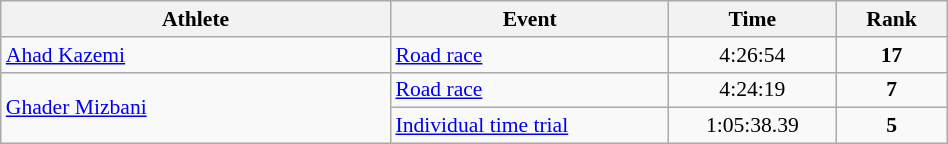<table class="wikitable" width="50%" style="text-align:center; font-size:90%">
<tr>
<th width="35%">Athlete</th>
<th width="25%">Event</th>
<th width="15%">Time</th>
<th width="10%">Rank</th>
</tr>
<tr>
<td align="left"><a href='#'>Ahad Kazemi</a></td>
<td align="left"><a href='#'>Road race</a></td>
<td>4:26:54</td>
<td><strong>17</strong></td>
</tr>
<tr>
<td rowspan=2 align="left"><a href='#'>Ghader Mizbani</a></td>
<td align="left"><a href='#'>Road race</a></td>
<td>4:24:19</td>
<td><strong>7</strong></td>
</tr>
<tr>
<td align="left"><a href='#'>Individual time trial</a></td>
<td>1:05:38.39</td>
<td><strong>5</strong></td>
</tr>
</table>
